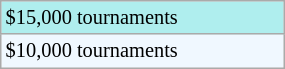<table class="wikitable"  style="font-size:85%; width:15%;">
<tr style="background:#afeeee;">
<td>$15,000 tournaments</td>
</tr>
<tr style="background:#f0f8ff;">
<td>$10,000 tournaments</td>
</tr>
</table>
